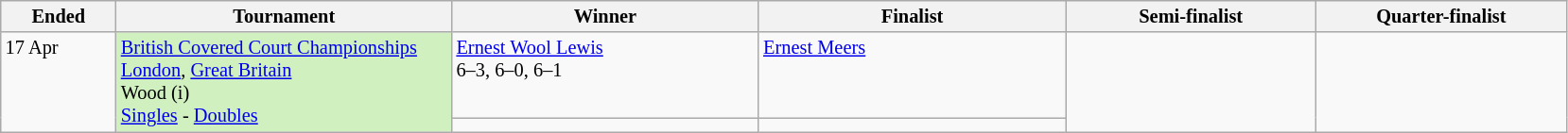<table class="wikitable" style="font-size:85%;">
<tr>
<th width="75">Ended</th>
<th width="230">Tournament</th>
<th width="210">Winner</th>
<th width="210">Finalist</th>
<th width="170">Semi-finalist</th>
<th width="170">Quarter-finalist</th>
</tr>
<tr valign=top>
<td rowspan=2>17 Apr</td>
<td style="background:#d0f0c0" rowspan=2><a href='#'>British Covered Court Championships</a><br><a href='#'>London</a>, <a href='#'>Great Britain</a><br>Wood (i)<br> <a href='#'>Singles</a> - <a href='#'>Doubles</a></td>
<td> <a href='#'>Ernest Wool Lewis</a><br>6–3, 6–0, 6–1</td>
<td> <a href='#'>Ernest Meers</a></td>
<td rowspan=2></td>
<td rowspan=2></td>
</tr>
<tr valign=top>
<td></td>
<td></td>
</tr>
</table>
